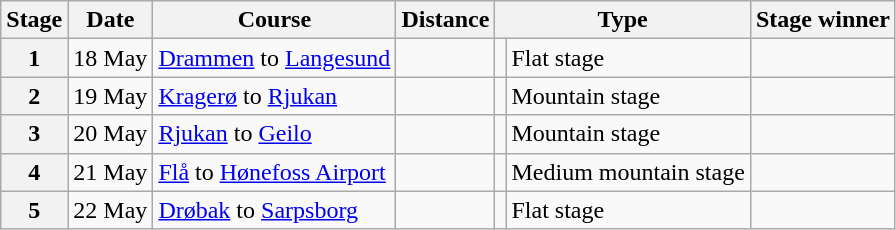<table class="wikitable">
<tr>
<th scope="col">Stage</th>
<th scope="col">Date</th>
<th scope="col">Course</th>
<th scope="col">Distance</th>
<th scope="col" colspan="2">Type</th>
<th scope="col">Stage winner</th>
</tr>
<tr>
<th scope="row" style="text-align:center;">1</th>
<td style="text-align:center;">18 May</td>
<td><a href='#'>Drammen</a> to <a href='#'>Langesund</a></td>
<td style="text-align:center;"></td>
<td></td>
<td>Flat stage</td>
<td></td>
</tr>
<tr>
<th scope="row" style="text-align:center;">2</th>
<td style="text-align:center;">19 May</td>
<td><a href='#'>Kragerø</a> to <a href='#'>Rjukan</a></td>
<td style="text-align:center;"></td>
<td></td>
<td>Mountain stage</td>
<td></td>
</tr>
<tr>
<th scope="row" style="text-align:center;">3</th>
<td style="text-align:center;">20 May</td>
<td><a href='#'>Rjukan</a> to <a href='#'>Geilo</a></td>
<td style="text-align:center;"></td>
<td></td>
<td>Mountain stage</td>
<td></td>
</tr>
<tr>
<th scope="row" style="text-align:center;">4</th>
<td style="text-align:center;">21 May</td>
<td><a href='#'>Flå</a> to <a href='#'>Hønefoss Airport</a></td>
<td style="text-align:center;"></td>
<td></td>
<td>Medium mountain stage</td>
<td></td>
</tr>
<tr>
<th scope="row" style="text-align:center;">5</th>
<td style="text-align:center;">22 May</td>
<td><a href='#'>Drøbak</a> to <a href='#'>Sarpsborg</a></td>
<td style="text-align:center;"></td>
<td></td>
<td>Flat stage</td>
<td></td>
</tr>
</table>
